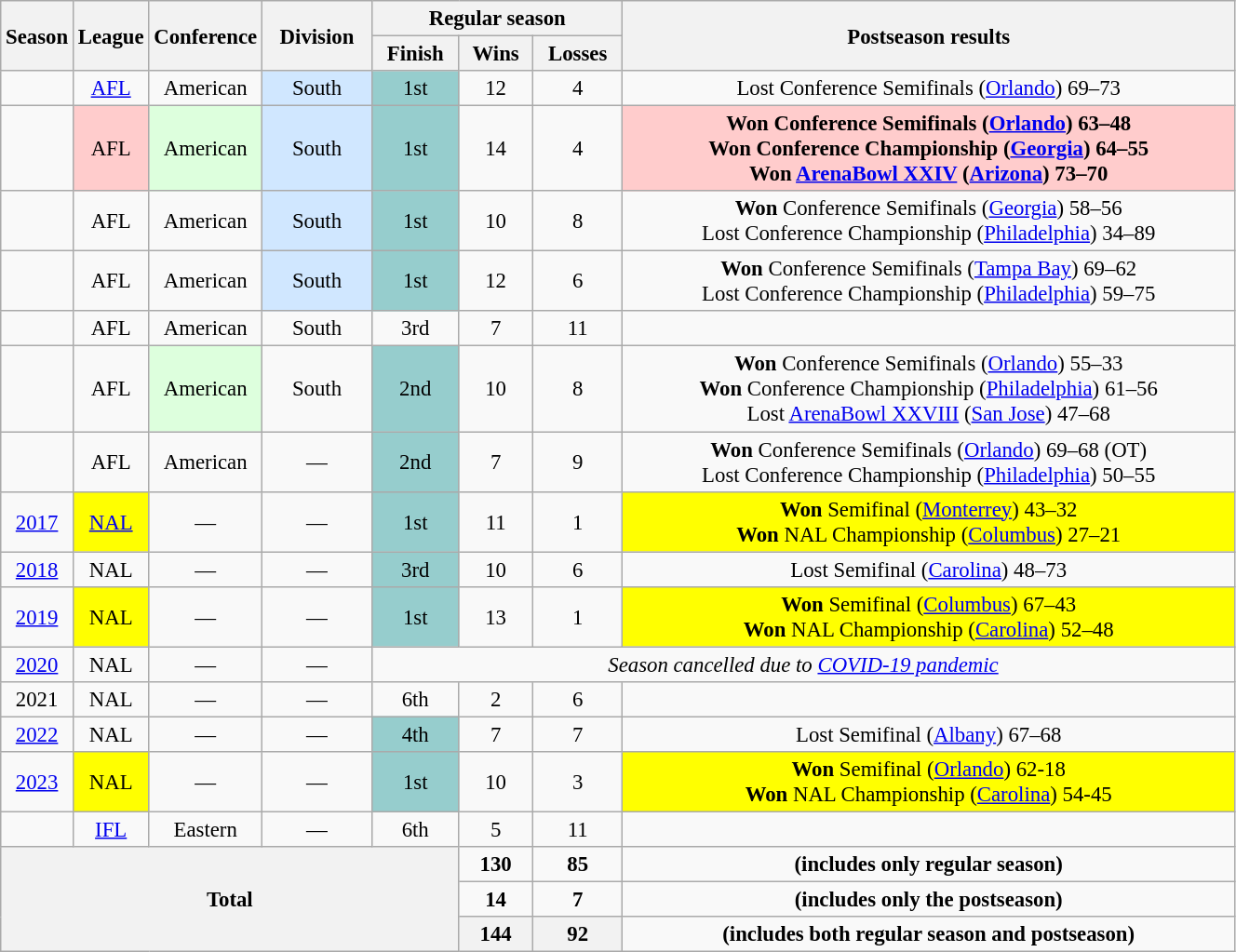<table class="wikitable" style="font-size: 95%; width:70%; text-align:center">
<tr>
<th rowspan="2" style="width:5%;">Season</th>
<th rowspan="2" style="width:5%;">League</th>
<th rowspan="2" style="width:5%;">Conference</th>
<th rowspan="2">Division</th>
<th colspan="3">Regular season</th>
<th rowspan="2">Postseason results</th>
</tr>
<tr>
<th>Finish</th>
<th>Wins</th>
<th>Losses</th>
</tr>
<tr>
<td></td>
<td><a href='#'>AFL</a></td>
<td>American</td>
<td bgcolor="#D0E7FF">South</td>
<td bgcolor="#96CDCD">1st</td>
<td>12</td>
<td>4</td>
<td>Lost Conference Semifinals (<a href='#'>Orlando</a>) 69–73</td>
</tr>
<tr>
<td></td>
<td bgcolor="#FFCCCC">AFL</td>
<td bgcolor="#DDFFDD">American</td>
<td bgcolor="#D0E7FF">South</td>
<td bgcolor="#96CDCD">1st</td>
<td>14</td>
<td>4</td>
<td bgcolor="#FFCCCC"><strong>Won Conference Semifinals (<a href='#'>Orlando</a>) 63–48 <br> Won Conference Championship (<a href='#'>Georgia</a>) 64–55 <br> Won <a href='#'>ArenaBowl XXIV</a> (<a href='#'>Arizona</a>) 73–70</strong></td>
</tr>
<tr>
<td></td>
<td>AFL</td>
<td>American</td>
<td bgcolor="#D0E7FF">South</td>
<td bgcolor="#96CDCD">1st</td>
<td>10</td>
<td>8</td>
<td><strong>Won</strong> Conference Semifinals (<a href='#'>Georgia</a>) 58–56 <br> Lost Conference Championship (<a href='#'>Philadelphia</a>) 34–89</td>
</tr>
<tr>
<td></td>
<td>AFL</td>
<td>American</td>
<td bgcolor="#D0E7FF">South</td>
<td bgcolor="#96CDCD">1st</td>
<td>12</td>
<td>6</td>
<td><strong>Won</strong> Conference Semifinals (<a href='#'>Tampa Bay</a>) 69–62 <br> Lost Conference Championship (<a href='#'>Philadelphia</a>) 59–75</td>
</tr>
<tr>
<td></td>
<td>AFL</td>
<td>American</td>
<td>South</td>
<td>3rd</td>
<td>7</td>
<td>11</td>
<td></td>
</tr>
<tr>
<td></td>
<td>AFL</td>
<td bgcolor="#DDFFDD">American</td>
<td>South</td>
<td bgcolor="#96CDCD">2nd</td>
<td>10</td>
<td>8</td>
<td><strong>Won</strong> Conference Semifinals (<a href='#'>Orlando</a>) 55–33 <br> <strong>Won</strong> Conference Championship (<a href='#'>Philadelphia</a>) 61–56 <br> Lost <a href='#'>ArenaBowl XXVIII</a> (<a href='#'>San Jose</a>) 47–68</td>
</tr>
<tr>
<td></td>
<td>AFL</td>
<td>American</td>
<td>—</td>
<td bgcolor="#96CDCD">2nd</td>
<td>7</td>
<td>9</td>
<td><strong>Won</strong> Conference Semifinals (<a href='#'>Orlando</a>) 69–68 (OT) <br> Lost Conference Championship (<a href='#'>Philadelphia</a>) 50–55</td>
</tr>
<tr>
<td><a href='#'>2017</a></td>
<td bgcolor="#FFFF00"><a href='#'>NAL</a></td>
<td>—</td>
<td>—</td>
<td bgcolor="#96CDCD">1st</td>
<td>11</td>
<td>1</td>
<td bgcolor="#FFFF00"><strong>Won</strong> Semifinal (<a href='#'>Monterrey</a>) 43–32<br><strong>Won</strong> NAL Championship (<a href='#'>Columbus</a>) 27–21</td>
</tr>
<tr>
<td><a href='#'>2018</a></td>
<td>NAL</td>
<td>—</td>
<td>—</td>
<td bgcolor="#96CDCD">3rd</td>
<td>10</td>
<td>6</td>
<td>Lost Semifinal (<a href='#'>Carolina</a>) 48–73</td>
</tr>
<tr>
<td><a href='#'>2019</a></td>
<td bgcolor="#FFFF00">NAL</td>
<td>—</td>
<td>—</td>
<td bgcolor="#96CDCD">1st</td>
<td>13</td>
<td>1</td>
<td bgcolor="#FFFF00"><strong>Won</strong> Semifinal (<a href='#'>Columbus</a>) 67–43<br><strong>Won</strong> NAL Championship (<a href='#'>Carolina</a>) 52–48</td>
</tr>
<tr>
<td><a href='#'>2020</a></td>
<td>NAL</td>
<td>—</td>
<td>—</td>
<td colspan=4;><em>Season cancelled due to <a href='#'>COVID-19 pandemic</a></em></td>
</tr>
<tr>
<td>2021</td>
<td>NAL</td>
<td>—</td>
<td>—</td>
<td>6th</td>
<td>2</td>
<td>6</td>
<td></td>
</tr>
<tr>
<td><a href='#'>2022</a></td>
<td>NAL</td>
<td>—</td>
<td>—</td>
<td bgcolor="#96CDCD">4th</td>
<td>7</td>
<td>7</td>
<td>Lost Semifinal (<a href='#'>Albany</a>) 67–68</td>
</tr>
<tr>
<td><a href='#'>2023</a></td>
<td bgcolor="#FFFF00">NAL</td>
<td>—</td>
<td>—</td>
<td bgcolor="#96CDCD">1st</td>
<td>10</td>
<td>3</td>
<td bgcolor="#FFFF00"><strong>Won</strong> Semifinal (<a href='#'>Orlando</a>) 62-18<br> <strong>Won</strong> NAL Championship (<a href='#'>Carolina</a>) 54-45</td>
</tr>
<tr>
<td></td>
<td><a href='#'> IFL</a></td>
<td>Eastern</td>
<td>—</td>
<td>6th</td>
<td>5</td>
<td>11</td>
<td></td>
</tr>
<tr>
<th align="center" rowspan="3" colspan="5">Total</th>
<td align="center"><strong>130</strong></td>
<td align="center"><strong>85</strong></td>
<td><strong>(includes only regular season)</strong></td>
</tr>
<tr>
<td align="center"><strong>14</strong></td>
<td align="center"><strong>7</strong></td>
<td colspan="2"><strong>(includes only the postseason)</strong></td>
</tr>
<tr>
<th align="center">144</th>
<th align="center">92</th>
<td colspan="2"><strong>(includes both regular season and postseason)</strong></td>
</tr>
</table>
